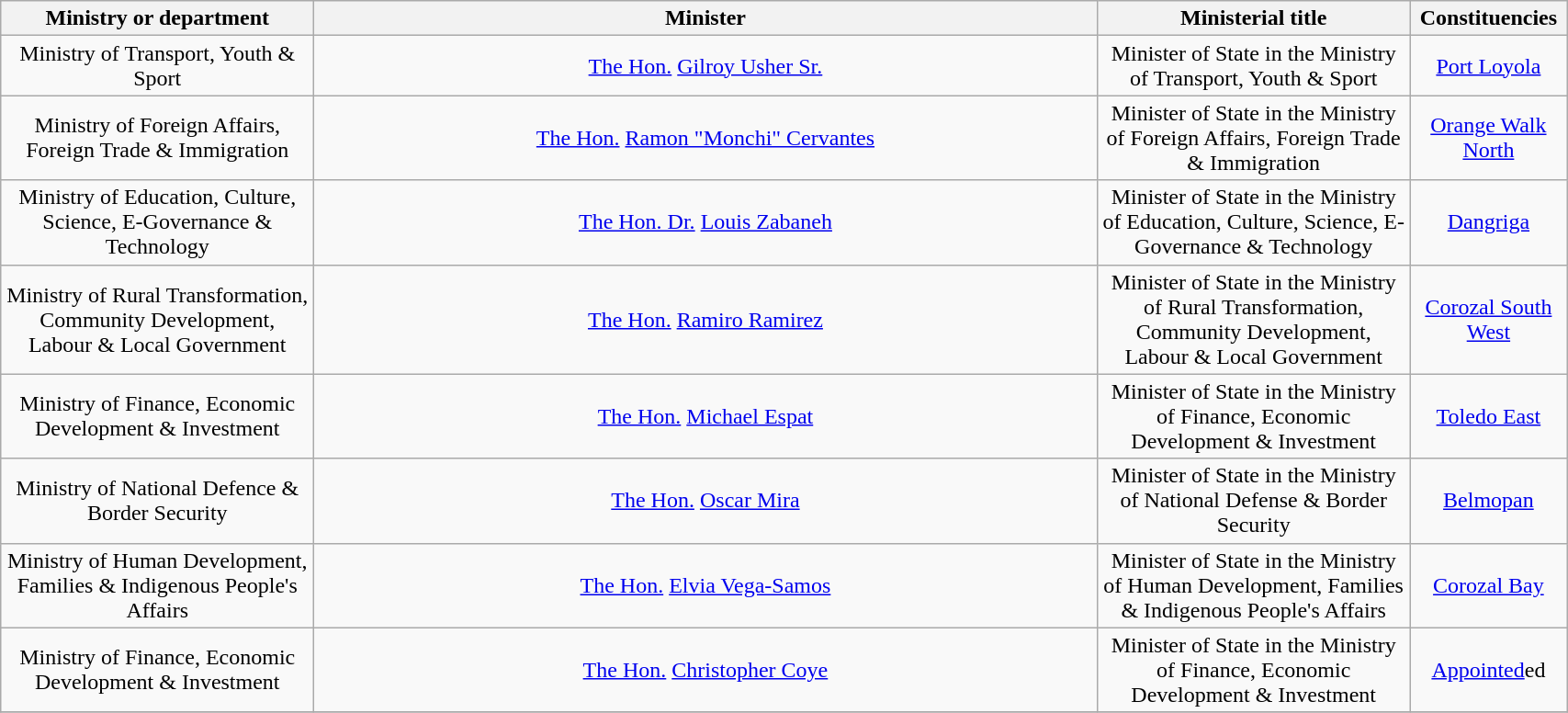<table class="wikitable sortable"  style="width:90%; text-align:center;">
<tr>
<th style="width:20%;"><strong>Ministry or department</strong></th>
<th style="width:30px; %;"><strong>Minister</strong></th>
<th style="width:20%;"><strong>Ministerial title</strong></th>
<th style="width:10%;"><strong>Constituencies</strong></th>
</tr>
<tr>
<td>Ministry of Transport, Youth & Sport</td>
<td><a href='#'>The Hon.</a> <a href='#'>Gilroy Usher Sr.</a></td>
<td>Minister of State in the Ministry of Transport, Youth & Sport</td>
<td><a href='#'>Port Loyola</a></td>
</tr>
<tr>
<td>Ministry of Foreign Affairs, Foreign Trade & Immigration</td>
<td><a href='#'>The Hon.</a> <a href='#'>Ramon "Monchi" Cervantes</a></td>
<td>Minister of State in the Ministry of Foreign Affairs, Foreign Trade & Immigration</td>
<td><a href='#'>Orange Walk North</a></td>
</tr>
<tr>
<td>Ministry of Education, Culture, Science, E-Governance & Technology</td>
<td><a href='#'>The Hon. Dr.</a> <a href='#'>Louis Zabaneh</a></td>
<td>Minister of State in the Ministry of Education, Culture, Science, E-Governance & Technology</td>
<td><a href='#'>Dangriga</a></td>
</tr>
<tr>
<td>Ministry of Rural Transformation, Community Development, Labour & Local Government</td>
<td><a href='#'>The Hon.</a> <a href='#'>Ramiro Ramirez</a></td>
<td>Minister of State in the Ministry of Rural Transformation, Community Development, Labour & Local Government</td>
<td><a href='#'>Corozal South West</a></td>
</tr>
<tr>
<td>Ministry of Finance, Economic Development & Investment</td>
<td><a href='#'>The Hon.</a> <a href='#'>Michael Espat</a></td>
<td>Minister of State in the Ministry of Finance, Economic Development & Investment</td>
<td><a href='#'>Toledo East</a></td>
</tr>
<tr>
<td>Ministry of National Defence & Border Security</td>
<td><a href='#'>The Hon.</a> <a href='#'>Oscar Mira</a></td>
<td>Minister of State in the Ministry of National Defense & Border Security</td>
<td><a href='#'>Belmopan</a></td>
</tr>
<tr>
<td>Ministry of Human Development, Families & Indigenous People's Affairs</td>
<td><a href='#'>The Hon.</a> <a href='#'>Elvia Vega-Samos</a></td>
<td>Minister of State in the Ministry of Human Development, Families & Indigenous People's Affairs</td>
<td><a href='#'>Corozal Bay</a></td>
</tr>
<tr>
<td>Ministry of Finance, Economic Development & Investment</td>
<td><a href='#'>The Hon.</a> <a href='#'>Christopher Coye</a></td>
<td>Minister of State in the Ministry of Finance, Economic Development & Investment</td>
<td><a href='#'>Appointed</a>ed</td>
</tr>
<tr>
</tr>
</table>
